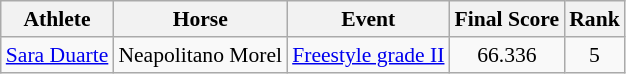<table class="wikitable" style="font-size:90%;">
<tr>
<th>Athlete</th>
<th>Horse</th>
<th>Event</th>
<th>Final Score</th>
<th>Rank</th>
</tr>
<tr>
<td><a href='#'>Sara Duarte</a></td>
<td>Neapolitano Morel</td>
<td><a href='#'>Freestyle grade II</a></td>
<td align="center">66.336</td>
<td align="center">5</td>
</tr>
</table>
